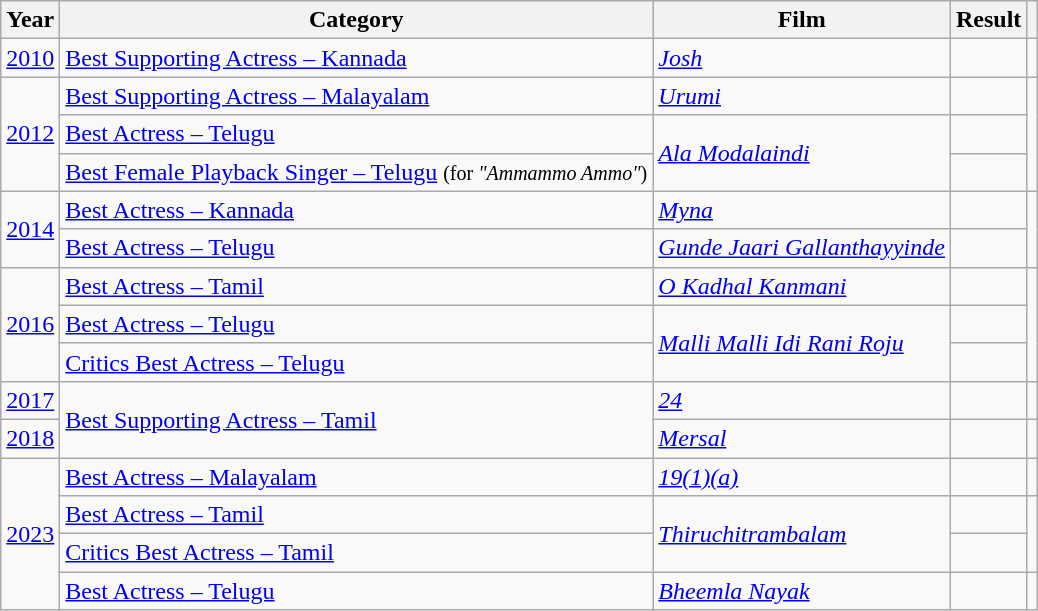<table class="wikitable sortable plainrowheaders">
<tr>
<th scope="col">Year</th>
<th scope="col">Category</th>
<th scope="col">Film</th>
<th scope="col">Result</th>
<th scope="col" class="unsortable"></th>
</tr>
<tr>
<td><a href='#'>2010</a></td>
<td><a href='#'>Best Supporting Actress – Kannada</a></td>
<td><em><a href='#'>Josh</a></em></td>
<td></td>
<td></td>
</tr>
<tr>
<td rowspan="3"><a href='#'>2012</a></td>
<td><a href='#'>Best Supporting Actress – Malayalam</a></td>
<td><em><a href='#'>Urumi</a></em></td>
<td></td>
<td rowspan="3"></td>
</tr>
<tr>
<td><a href='#'>Best Actress – Telugu</a></td>
<td rowspan="2"><em><a href='#'>Ala Modalaindi</a></em></td>
<td></td>
</tr>
<tr>
<td><a href='#'>Best Female Playback Singer – Telugu</a> <small>(for <em>"Ammammo Ammo"</em>)</small></td>
<td></td>
</tr>
<tr>
<td rowspan="2"><a href='#'>2014</a></td>
<td><a href='#'>Best Actress – Kannada</a></td>
<td><em><a href='#'>Myna</a></em></td>
<td></td>
<td rowspan="2"></td>
</tr>
<tr>
<td><a href='#'>Best Actress – Telugu</a></td>
<td><em><a href='#'>Gunde Jaari Gallanthayyinde</a></em></td>
<td></td>
</tr>
<tr>
<td rowspan="3"><a href='#'>2016</a></td>
<td><a href='#'>Best Actress – Tamil</a></td>
<td><em><a href='#'>O Kadhal Kanmani</a></em></td>
<td></td>
<td rowspan="3"></td>
</tr>
<tr>
<td><a href='#'>Best Actress – Telugu</a></td>
<td rowspan="2"><em><a href='#'>Malli Malli Idi Rani Roju</a></em></td>
<td></td>
</tr>
<tr>
<td><a href='#'>Critics Best Actress – Telugu</a></td>
<td></td>
</tr>
<tr>
<td><a href='#'>2017</a></td>
<td rowspan="2"><a href='#'>Best Supporting Actress – Tamil</a></td>
<td><em><a href='#'>24</a></em></td>
<td></td>
<td></td>
</tr>
<tr>
<td><a href='#'>2018</a></td>
<td><em><a href='#'>Mersal</a></em></td>
<td></td>
<td></td>
</tr>
<tr>
<td rowspan="4"><a href='#'>2023</a></td>
<td><a href='#'>Best Actress – Malayalam</a></td>
<td><em><a href='#'>19(1)(a)</a></em></td>
<td></td>
<td></td>
</tr>
<tr>
<td><a href='#'>Best Actress – Tamil</a></td>
<td rowspan="2"><em><a href='#'>Thiruchitrambalam</a></em></td>
<td></td>
<td rowspan="2"></td>
</tr>
<tr>
<td><a href='#'>Critics Best Actress – Tamil</a></td>
<td></td>
</tr>
<tr>
<td><a href='#'>Best Actress – Telugu</a></td>
<td><em><a href='#'>Bheemla Nayak</a></em></td>
<td></td>
<td></td>
</tr>
</table>
